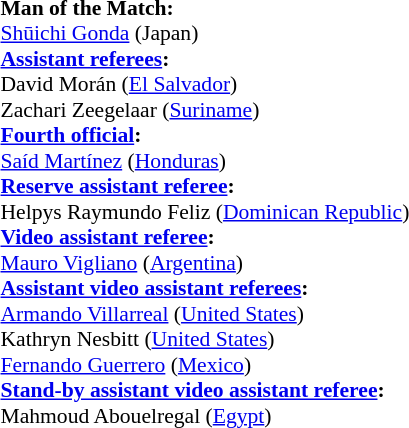<table style="width:100%; font-size:90%;">
<tr>
<td><br><strong>Man of the Match:</strong>
<br><a href='#'>Shūichi Gonda</a> (Japan)<br><strong><a href='#'>Assistant referees</a>:</strong>
<br>David Morán (<a href='#'>El Salvador</a>)
<br>Zachari Zeegelaar (<a href='#'>Suriname</a>)
<br><strong><a href='#'>Fourth official</a>:</strong>
<br><a href='#'>Saíd Martínez</a> (<a href='#'>Honduras</a>)
<br><strong><a href='#'>Reserve assistant referee</a>:</strong>
<br>Helpys Raymundo Feliz (<a href='#'>Dominican Republic</a>)
<br><strong><a href='#'>Video assistant referee</a>:</strong>
<br><a href='#'>Mauro Vigliano</a> (<a href='#'>Argentina</a>)
<br><strong><a href='#'>Assistant video assistant referees</a>:</strong>
<br><a href='#'>Armando Villarreal</a> (<a href='#'>United States</a>)
<br>Kathryn Nesbitt (<a href='#'>United States</a>)
<br><a href='#'>Fernando Guerrero</a> (<a href='#'>Mexico</a>)
<br><strong><a href='#'>Stand-by assistant video assistant referee</a>:</strong>
<br>Mahmoud Abouelregal (<a href='#'>Egypt</a>)</td>
</tr>
</table>
